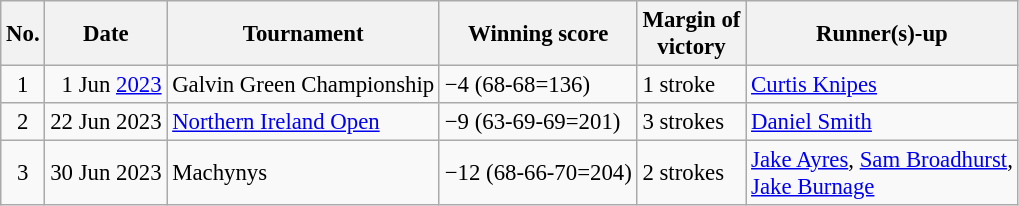<table class="wikitable" style="font-size:95%;">
<tr>
<th>No.</th>
<th>Date</th>
<th>Tournament</th>
<th>Winning score</th>
<th>Margin of<br>victory</th>
<th>Runner(s)-up</th>
</tr>
<tr>
<td align=center>1</td>
<td align=right>1 Jun <a href='#'>2023</a></td>
<td>Galvin Green Championship</td>
<td>−4 (68-68=136)</td>
<td>1 stroke</td>
<td> <a href='#'>Curtis Knipes</a></td>
</tr>
<tr>
<td align=center>2</td>
<td align=right>22 Jun 2023</td>
<td><a href='#'>Northern Ireland Open</a></td>
<td>−9 (63-69-69=201)</td>
<td>3 strokes</td>
<td> <a href='#'>Daniel Smith</a></td>
</tr>
<tr>
<td align=center>3</td>
<td align=right>30 Jun 2023</td>
<td>Machynys</td>
<td>−12 (68-66-70=204)</td>
<td>2 strokes</td>
<td> <a href='#'>Jake Ayres</a>,  <a href='#'>Sam Broadhurst</a>,<br> <a href='#'>Jake Burnage</a></td>
</tr>
</table>
